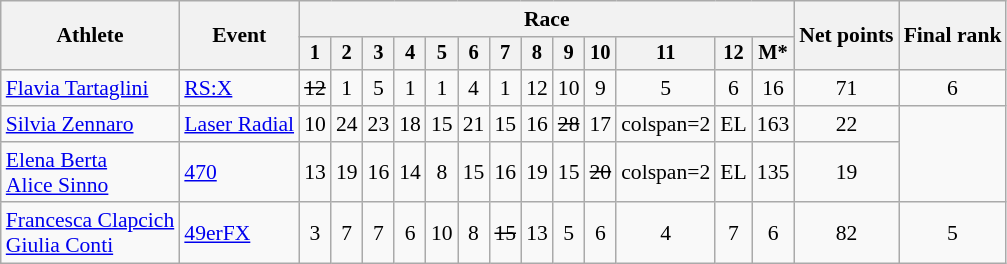<table class="wikitable" style="font-size:90%">
<tr>
<th rowspan="2">Athlete</th>
<th rowspan="2">Event</th>
<th colspan=13>Race</th>
<th rowspan=2>Net points</th>
<th rowspan=2>Final rank</th>
</tr>
<tr style="font-size:95%">
<th>1</th>
<th>2</th>
<th>3</th>
<th>4</th>
<th>5</th>
<th>6</th>
<th>7</th>
<th>8</th>
<th>9</th>
<th>10</th>
<th>11</th>
<th>12</th>
<th>M*</th>
</tr>
<tr align=center>
<td align=left><a href='#'>Flavia Tartaglini</a></td>
<td align=left><a href='#'>RS:X</a></td>
<td><s>12</s></td>
<td>1</td>
<td>5</td>
<td>1</td>
<td>1</td>
<td>4</td>
<td>1</td>
<td>12</td>
<td>10</td>
<td>9</td>
<td>5</td>
<td>6</td>
<td>16</td>
<td>71</td>
<td>6</td>
</tr>
<tr align=center>
<td align=left><a href='#'>Silvia Zennaro</a></td>
<td align=left><a href='#'>Laser Radial</a></td>
<td>10</td>
<td>24</td>
<td>23</td>
<td>18</td>
<td>15</td>
<td>21</td>
<td>15</td>
<td>16</td>
<td><s>28</s></td>
<td>17</td>
<td>colspan=2 </td>
<td>EL</td>
<td>163</td>
<td>22</td>
</tr>
<tr align=center>
<td align=left><a href='#'>Elena Berta</a><br><a href='#'>Alice Sinno</a></td>
<td align=left><a href='#'>470</a></td>
<td>13</td>
<td>19</td>
<td>16</td>
<td>14</td>
<td>8</td>
<td>15</td>
<td>16</td>
<td>19</td>
<td>15</td>
<td><s>20</s></td>
<td>colspan=2 </td>
<td>EL</td>
<td>135</td>
<td>19</td>
</tr>
<tr align=center>
<td align=left><a href='#'>Francesca Clapcich</a><br><a href='#'>Giulia Conti</a></td>
<td align=left><a href='#'>49erFX</a></td>
<td>3</td>
<td>7</td>
<td>7</td>
<td>6</td>
<td>10</td>
<td>8</td>
<td><s>15</s></td>
<td>13</td>
<td>5</td>
<td>6</td>
<td>4</td>
<td>7</td>
<td>6</td>
<td>82</td>
<td>5</td>
</tr>
</table>
